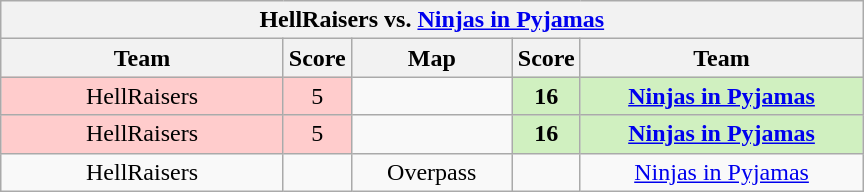<table class="wikitable" style="text-align: center;">
<tr>
<th colspan=5>HellRaisers vs.   <a href='#'>Ninjas in Pyjamas</a></th>
</tr>
<tr>
<th width="181px">Team</th>
<th width="20px">Score</th>
<th width="100px">Map</th>
<th width="20px">Score</th>
<th width="181px">Team</th>
</tr>
<tr>
<td style="background: #FFCCCC;">HellRaisers</td>
<td style="background: #FFCCCC;">5</td>
<td></td>
<td style="background: #D0F0C0;"><strong>16</strong></td>
<td style="background: #D0F0C0;"><strong><a href='#'>Ninjas in Pyjamas</a></strong></td>
</tr>
<tr>
<td style="background: #FFCCCC;">HellRaisers</td>
<td style="background: #FFCCCC;">5</td>
<td></td>
<td style="background: #D0F0C0;"><strong>16</strong></td>
<td style="background: #D0F0C0;"><strong><a href='#'>Ninjas in Pyjamas</a></strong></td>
</tr>
<tr>
<td>HellRaisers</td>
<td></td>
<td>Overpass</td>
<td></td>
<td><a href='#'>Ninjas in Pyjamas</a></td>
</tr>
</table>
